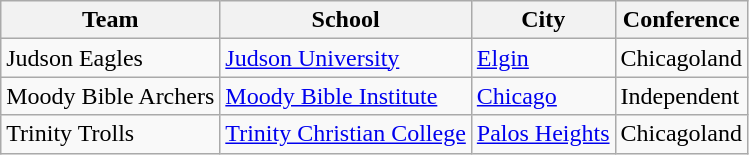<table class="wikitable">
<tr>
<th>Team</th>
<th>School</th>
<th>City</th>
<th>Conference</th>
</tr>
<tr>
<td>Judson Eagles</td>
<td><a href='#'>Judson University</a></td>
<td><a href='#'>Elgin</a></td>
<td>Chicagoland</td>
</tr>
<tr>
<td>Moody Bible Archers</td>
<td><a href='#'>Moody Bible Institute</a></td>
<td><a href='#'>Chicago</a></td>
<td>Independent</td>
</tr>
<tr>
<td>Trinity Trolls</td>
<td><a href='#'>Trinity Christian College</a></td>
<td><a href='#'>Palos Heights</a></td>
<td>Chicagoland</td>
</tr>
</table>
